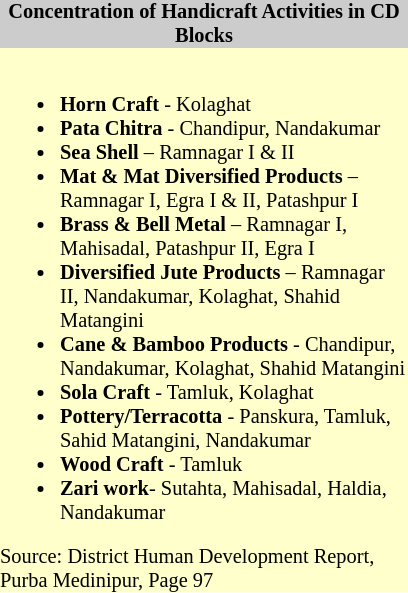<table class="toccolours" style="float: left; margin-right: 1em; font-size: 85%; background:#ffffcc; color:black; width:20em; max-width: 25%;" cellspacing="0" cellpadding="0">
<tr>
<th style="background-color:#cccccc;">Concentration of Handicraft Activities in CD Blocks</th>
</tr>
<tr>
<td style="text-align: left;"><br><ul><li><strong>Horn Craft</strong> - Kolaghat</li><li><strong>Pata Chitra</strong> - Chandipur, Nandakumar</li><li><strong>Sea Shell</strong> – Ramnagar I & II</li><li><strong>Mat & Mat Diversified Products</strong> – Ramnagar I, Egra I & II, Patashpur I</li><li><strong>Brass & Bell Metal</strong> – Ramnagar I, Mahisadal, Patashpur II, Egra I</li><li><strong>Diversified Jute Products</strong> – Ramnagar II, Nandakumar, Kolaghat, Shahid Matangini</li><li><strong>Cane & Bamboo Products</strong> - Chandipur, Nandakumar, Kolaghat, Shahid Matangini</li><li><strong>Sola Craft</strong> - Tamluk, Kolaghat</li><li><strong>Pottery/Terracotta</strong> - Panskura, Tamluk, Sahid Matangini, Nandakumar</li><li><strong>Wood Craft</strong> - Tamluk</li><li><strong>Zari work</strong>- Sutahta, Mahisadal, Haldia, Nandakumar</li></ul>Source: District Human Development Report, Purba Medinipur, Page 97</td>
</tr>
</table>
